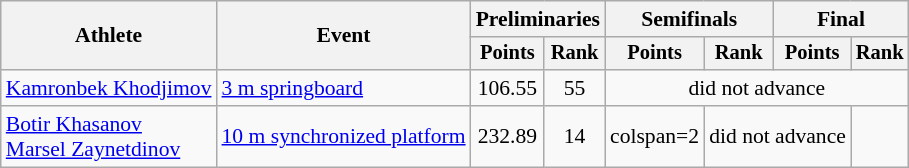<table class="wikitable" style="text-align:center; font-size:90%">
<tr>
<th rowspan="2">Athlete</th>
<th rowspan="2">Event</th>
<th colspan="2">Preliminaries</th>
<th colspan="2">Semifinals</th>
<th colspan="2">Final</th>
</tr>
<tr style="font-size:95%">
<th>Points</th>
<th>Rank</th>
<th>Points</th>
<th>Rank</th>
<th>Points</th>
<th>Rank</th>
</tr>
<tr>
<td align=left><a href='#'>Kamronbek Khodjimov</a></td>
<td align=left><a href='#'>3 m springboard</a></td>
<td>106.55</td>
<td>55</td>
<td colspan=4>did not advance</td>
</tr>
<tr>
<td align=left><a href='#'>Botir Khasanov</a><br><a href='#'>Marsel Zaynetdinov</a></td>
<td align=left><a href='#'>10 m synchronized platform</a></td>
<td>232.89</td>
<td>14</td>
<td>colspan=2 </td>
<td colspan=2>did not advance</td>
</tr>
</table>
